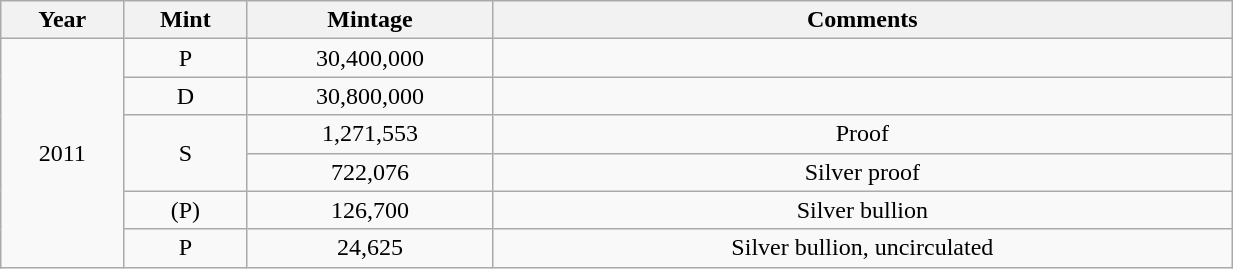<table class="wikitable sortable" style="min-width:65%; text-align:center;">
<tr>
<th width="10%">Year</th>
<th width="10%">Mint</th>
<th width="20%">Mintage</th>
<th width="60%">Comments</th>
</tr>
<tr>
<td rowspan="6">2011</td>
<td>P</td>
<td>30,400,000</td>
<td></td>
</tr>
<tr>
<td>D</td>
<td>30,800,000</td>
<td></td>
</tr>
<tr>
<td rowspan="2">S</td>
<td>1,271,553</td>
<td>Proof</td>
</tr>
<tr>
<td>722,076</td>
<td>Silver proof</td>
</tr>
<tr>
<td>(P)</td>
<td>126,700</td>
<td>Silver bullion</td>
</tr>
<tr>
<td>P</td>
<td>24,625</td>
<td>Silver bullion, uncirculated</td>
</tr>
</table>
